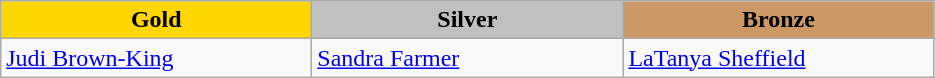<table class="wikitable" style="text-align:left">
<tr align="center">
<td width=200 bgcolor=gold><strong>Gold</strong></td>
<td width=200 bgcolor=silver><strong>Silver</strong></td>
<td width=200 bgcolor=CC9966><strong>Bronze</strong></td>
</tr>
<tr>
<td><a href='#'>Judi Brown-King</a><br><em></em></td>
<td><a href='#'>Sandra Farmer</a><br><em></em></td>
<td><a href='#'>LaTanya Sheffield</a><br><em></em></td>
</tr>
</table>
